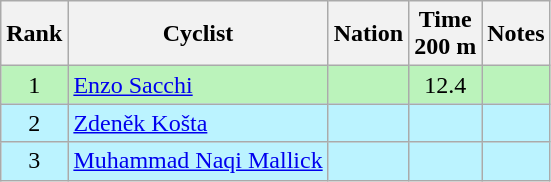<table class="wikitable sortable" style="text-align:center">
<tr>
<th>Rank</th>
<th>Cyclist</th>
<th>Nation</th>
<th>Time<br>200 m</th>
<th>Notes</th>
</tr>
<tr bgcolor=bbf3bb>
<td>1</td>
<td align=left><a href='#'>Enzo Sacchi</a></td>
<td align=left></td>
<td>12.4</td>
<td></td>
</tr>
<tr bgcolor=bbf3ff>
<td>2</td>
<td align=left><a href='#'>Zdeněk Košta</a></td>
<td align=left></td>
<td></td>
<td></td>
</tr>
<tr bgcolor=bbf3ff>
<td>3</td>
<td align=left><a href='#'>Muhammad Naqi Mallick</a></td>
<td align=left></td>
<td></td>
<td></td>
</tr>
</table>
